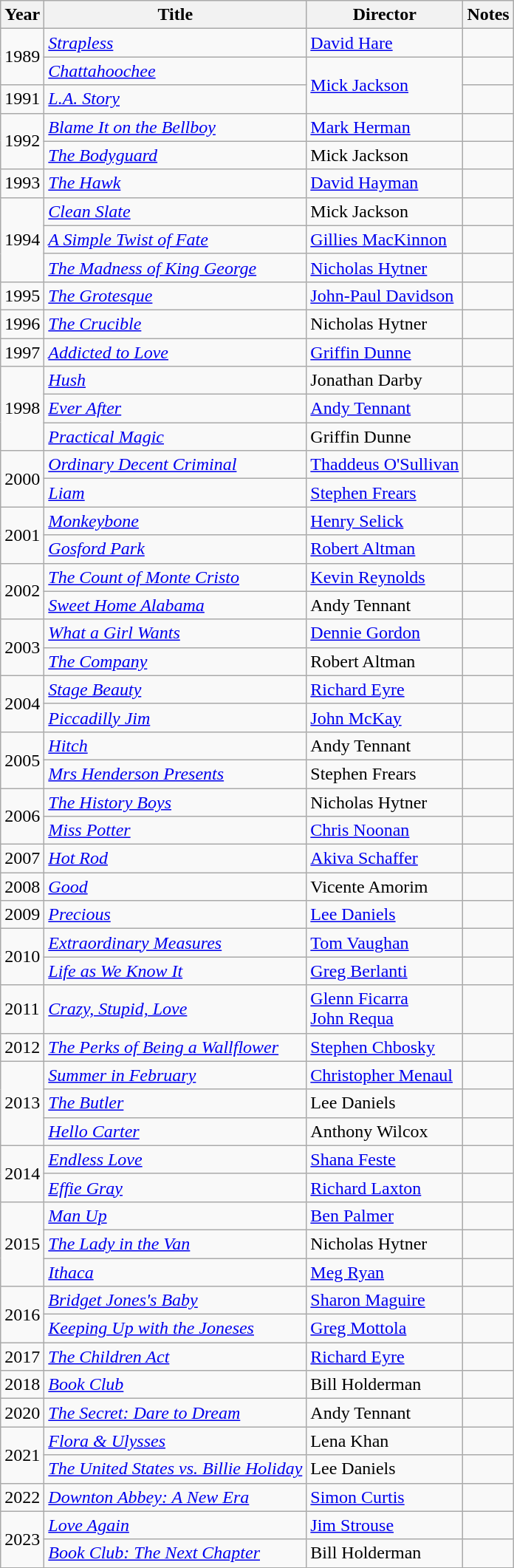<table class="wikitable">
<tr>
<th>Year</th>
<th>Title</th>
<th>Director</th>
<th>Notes</th>
</tr>
<tr>
<td rowspan=2>1989</td>
<td><em><a href='#'>Strapless</a></em></td>
<td><a href='#'>David Hare</a></td>
<td></td>
</tr>
<tr>
<td><em><a href='#'>Chattahoochee</a></em></td>
<td rowspan=2><a href='#'>Mick Jackson</a></td>
<td></td>
</tr>
<tr>
<td>1991</td>
<td><em><a href='#'>L.A. Story</a></em></td>
<td></td>
</tr>
<tr>
<td rowspan=2>1992</td>
<td><em><a href='#'>Blame It on the Bellboy</a></em></td>
<td><a href='#'>Mark Herman</a></td>
<td></td>
</tr>
<tr>
<td><em><a href='#'>The Bodyguard</a></em></td>
<td>Mick Jackson</td>
<td></td>
</tr>
<tr>
<td>1993</td>
<td><em><a href='#'>The Hawk</a></em></td>
<td><a href='#'>David Hayman</a></td>
<td></td>
</tr>
<tr>
<td rowspan=3>1994</td>
<td><em><a href='#'>Clean Slate</a></em></td>
<td>Mick Jackson</td>
<td></td>
</tr>
<tr>
<td><em><a href='#'>A Simple Twist of Fate</a></em></td>
<td><a href='#'>Gillies MacKinnon</a></td>
<td></td>
</tr>
<tr>
<td><em><a href='#'>The Madness of King George</a></em></td>
<td><a href='#'>Nicholas Hytner</a></td>
<td></td>
</tr>
<tr>
<td>1995</td>
<td><em><a href='#'>The Grotesque</a></em></td>
<td><a href='#'>John-Paul Davidson</a></td>
<td></td>
</tr>
<tr>
<td>1996</td>
<td><em><a href='#'>The Crucible</a></em></td>
<td>Nicholas Hytner</td>
<td></td>
</tr>
<tr>
<td>1997</td>
<td><em><a href='#'>Addicted to Love</a></em></td>
<td><a href='#'>Griffin Dunne</a></td>
<td></td>
</tr>
<tr>
<td rowspan=3>1998</td>
<td><em><a href='#'>Hush</a></em></td>
<td>Jonathan Darby</td>
<td></td>
</tr>
<tr>
<td><em><a href='#'>Ever After</a></em></td>
<td><a href='#'>Andy Tennant</a></td>
<td></td>
</tr>
<tr>
<td><em><a href='#'>Practical Magic</a></em></td>
<td>Griffin Dunne</td>
<td></td>
</tr>
<tr>
<td rowspan=2>2000</td>
<td><em><a href='#'>Ordinary Decent Criminal</a></em></td>
<td><a href='#'>Thaddeus O'Sullivan</a></td>
<td></td>
</tr>
<tr>
<td><em><a href='#'>Liam</a></em></td>
<td><a href='#'>Stephen Frears</a></td>
<td></td>
</tr>
<tr>
<td rowspan=2>2001</td>
<td><em><a href='#'>Monkeybone</a></em></td>
<td><a href='#'>Henry Selick</a></td>
<td></td>
</tr>
<tr>
<td><em><a href='#'>Gosford Park</a></em></td>
<td><a href='#'>Robert Altman</a></td>
<td></td>
</tr>
<tr>
<td rowspan=2>2002</td>
<td><em><a href='#'>The Count of Monte Cristo</a></em></td>
<td><a href='#'>Kevin Reynolds</a></td>
<td></td>
</tr>
<tr>
<td><em><a href='#'>Sweet Home Alabama</a></em></td>
<td>Andy Tennant</td>
<td></td>
</tr>
<tr>
<td rowspan=2>2003</td>
<td><em><a href='#'>What a Girl Wants</a></em></td>
<td><a href='#'>Dennie Gordon</a></td>
<td></td>
</tr>
<tr>
<td><em><a href='#'>The Company</a></em></td>
<td>Robert Altman</td>
<td></td>
</tr>
<tr>
<td rowspan=2>2004</td>
<td><em><a href='#'>Stage Beauty</a></em></td>
<td><a href='#'>Richard Eyre</a></td>
<td></td>
</tr>
<tr>
<td><em><a href='#'>Piccadilly Jim</a></em></td>
<td><a href='#'>John McKay</a></td>
<td></td>
</tr>
<tr>
<td rowspan=2>2005</td>
<td><em><a href='#'>Hitch</a></em></td>
<td>Andy Tennant</td>
<td></td>
</tr>
<tr>
<td><em><a href='#'>Mrs Henderson Presents</a></em></td>
<td>Stephen Frears</td>
<td></td>
</tr>
<tr>
<td rowspan=2>2006</td>
<td><em><a href='#'>The History Boys</a></em></td>
<td>Nicholas Hytner</td>
<td></td>
</tr>
<tr>
<td><em><a href='#'>Miss Potter</a></em></td>
<td><a href='#'>Chris Noonan</a></td>
<td></td>
</tr>
<tr>
<td>2007</td>
<td><em><a href='#'>Hot Rod</a></em></td>
<td><a href='#'>Akiva Schaffer</a></td>
<td></td>
</tr>
<tr>
<td>2008</td>
<td><em><a href='#'>Good</a></em></td>
<td>Vicente Amorim</td>
<td></td>
</tr>
<tr>
<td>2009</td>
<td><em><a href='#'>Precious</a></em></td>
<td><a href='#'>Lee Daniels</a></td>
<td></td>
</tr>
<tr>
<td rowspan=2>2010</td>
<td><em><a href='#'>Extraordinary Measures</a></em></td>
<td><a href='#'>Tom Vaughan</a></td>
<td></td>
</tr>
<tr>
<td><em><a href='#'>Life as We Know It</a></em></td>
<td><a href='#'>Greg Berlanti</a></td>
<td></td>
</tr>
<tr>
<td>2011</td>
<td><em><a href='#'>Crazy, Stupid, Love</a></em></td>
<td><a href='#'>Glenn Ficarra</a><br><a href='#'>John Requa</a></td>
<td></td>
</tr>
<tr>
<td>2012</td>
<td><em><a href='#'>The Perks of Being a Wallflower</a></em></td>
<td><a href='#'>Stephen Chbosky</a></td>
<td></td>
</tr>
<tr>
<td rowspan=3>2013</td>
<td><em><a href='#'>Summer in February</a></em></td>
<td><a href='#'>Christopher Menaul</a></td>
<td></td>
</tr>
<tr>
<td><em><a href='#'>The Butler</a></em></td>
<td>Lee Daniels</td>
<td></td>
</tr>
<tr>
<td><em><a href='#'>Hello Carter</a></em></td>
<td>Anthony Wilcox</td>
<td></td>
</tr>
<tr>
<td rowspan=2>2014</td>
<td><em><a href='#'>Endless Love</a></em></td>
<td><a href='#'>Shana Feste</a></td>
<td></td>
</tr>
<tr>
<td><em><a href='#'>Effie Gray</a></em></td>
<td><a href='#'>Richard Laxton</a></td>
<td></td>
</tr>
<tr>
<td rowspan=3>2015</td>
<td><em><a href='#'>Man Up</a></em></td>
<td><a href='#'>Ben Palmer</a></td>
<td></td>
</tr>
<tr>
<td><em><a href='#'>The Lady in the Van</a></em></td>
<td>Nicholas Hytner</td>
<td></td>
</tr>
<tr>
<td><em><a href='#'>Ithaca</a></em></td>
<td><a href='#'>Meg Ryan</a></td>
<td></td>
</tr>
<tr>
<td rowspan=2>2016</td>
<td><em><a href='#'>Bridget Jones's Baby</a></em></td>
<td><a href='#'>Sharon Maguire</a></td>
<td></td>
</tr>
<tr>
<td><em><a href='#'>Keeping Up with the Joneses</a></em></td>
<td><a href='#'>Greg Mottola</a></td>
<td></td>
</tr>
<tr>
<td>2017</td>
<td><em><a href='#'>The Children Act</a></em></td>
<td><a href='#'>Richard Eyre</a></td>
<td></td>
</tr>
<tr>
<td>2018</td>
<td><em><a href='#'>Book Club</a></em></td>
<td>Bill Holderman</td>
<td></td>
</tr>
<tr>
<td>2020</td>
<td><em><a href='#'>The Secret: Dare to Dream</a></em></td>
<td>Andy Tennant</td>
<td></td>
</tr>
<tr>
<td rowspan=2>2021</td>
<td><em><a href='#'>Flora & Ulysses</a></em></td>
<td>Lena Khan</td>
<td></td>
</tr>
<tr>
<td><em><a href='#'>The United States vs. Billie Holiday</a></em></td>
<td>Lee Daniels</td>
<td></td>
</tr>
<tr>
<td>2022</td>
<td><em><a href='#'>Downton Abbey: A New Era</a></em></td>
<td><a href='#'>Simon Curtis</a></td>
<td></td>
</tr>
<tr>
<td rowspan=2>2023</td>
<td><em><a href='#'>Love Again</a></em></td>
<td><a href='#'>Jim Strouse</a></td>
<td></td>
</tr>
<tr>
<td><em><a href='#'>Book Club: The Next Chapter</a></em></td>
<td>Bill Holderman</td>
<td></td>
</tr>
</table>
